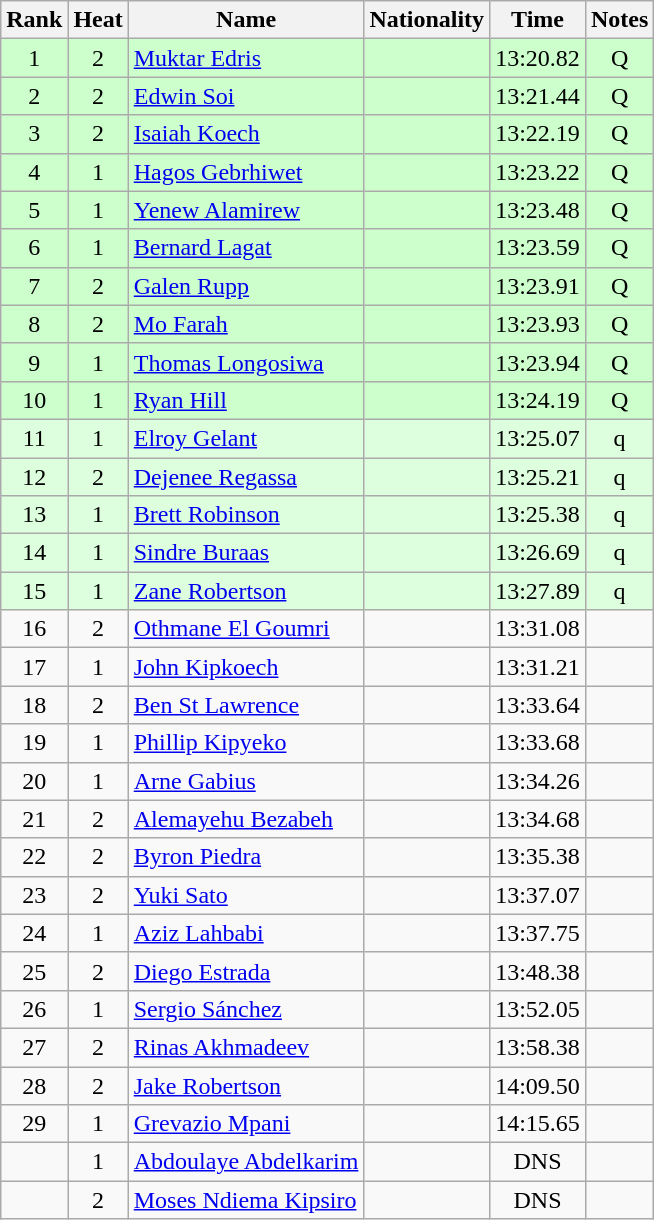<table class="wikitable sortable" style="text-align:center">
<tr>
<th>Rank</th>
<th>Heat</th>
<th>Name</th>
<th>Nationality</th>
<th>Time</th>
<th>Notes</th>
</tr>
<tr bgcolor=ccffcc>
<td>1</td>
<td>2</td>
<td align=left><a href='#'>Muktar Edris</a></td>
<td align=left></td>
<td>13:20.82</td>
<td>Q</td>
</tr>
<tr bgcolor=ccffcc>
<td>2</td>
<td>2</td>
<td align=left><a href='#'>Edwin Soi</a></td>
<td align=left></td>
<td>13:21.44</td>
<td>Q</td>
</tr>
<tr bgcolor=ccffcc>
<td>3</td>
<td>2</td>
<td align=left><a href='#'>Isaiah Koech</a></td>
<td align=left></td>
<td>13:22.19</td>
<td>Q</td>
</tr>
<tr bgcolor=ccffcc>
<td>4</td>
<td>1</td>
<td align=left><a href='#'>Hagos Gebrhiwet</a></td>
<td align=left></td>
<td>13:23.22</td>
<td>Q</td>
</tr>
<tr bgcolor=ccffcc>
<td>5</td>
<td>1</td>
<td align=left><a href='#'>Yenew Alamirew</a></td>
<td align=left></td>
<td>13:23.48</td>
<td>Q</td>
</tr>
<tr bgcolor=ccffcc>
<td>6</td>
<td>1</td>
<td align=left><a href='#'>Bernard Lagat</a></td>
<td align=left></td>
<td>13:23.59</td>
<td>Q</td>
</tr>
<tr bgcolor=ccffcc>
<td>7</td>
<td>2</td>
<td align=left><a href='#'>Galen Rupp</a></td>
<td align=left></td>
<td>13:23.91</td>
<td>Q</td>
</tr>
<tr bgcolor=ccffcc>
<td>8</td>
<td>2</td>
<td align=left><a href='#'>Mo Farah</a></td>
<td align=left></td>
<td>13:23.93</td>
<td>Q</td>
</tr>
<tr bgcolor=ccffcc>
<td>9</td>
<td>1</td>
<td align=left><a href='#'>Thomas Longosiwa</a></td>
<td align=left></td>
<td>13:23.94</td>
<td>Q</td>
</tr>
<tr bgcolor=ccffcc>
<td>10</td>
<td>1</td>
<td align=left><a href='#'>Ryan Hill</a></td>
<td align=left></td>
<td>13:24.19</td>
<td>Q</td>
</tr>
<tr bgcolor=ddffdd>
<td>11</td>
<td>1</td>
<td align=left><a href='#'>Elroy Gelant</a></td>
<td align=left></td>
<td>13:25.07</td>
<td>q</td>
</tr>
<tr bgcolor=ddffdd>
<td>12</td>
<td>2</td>
<td align=left><a href='#'>Dejenee Regassa</a></td>
<td align=left></td>
<td>13:25.21</td>
<td>q</td>
</tr>
<tr bgcolor=ddffdd>
<td>13</td>
<td>1</td>
<td align=left><a href='#'>Brett Robinson</a></td>
<td align=left></td>
<td>13:25.38</td>
<td>q</td>
</tr>
<tr bgcolor=ddffdd>
<td>14</td>
<td>1</td>
<td align=left><a href='#'>Sindre Buraas</a></td>
<td align=left></td>
<td>13:26.69</td>
<td>q</td>
</tr>
<tr bgcolor=ddffdd>
<td>15</td>
<td>1</td>
<td align=left><a href='#'>Zane Robertson</a></td>
<td align=left></td>
<td>13:27.89</td>
<td>q</td>
</tr>
<tr>
<td>16</td>
<td>2</td>
<td align=left><a href='#'>Othmane El Goumri</a></td>
<td align=left></td>
<td>13:31.08</td>
<td></td>
</tr>
<tr>
<td>17</td>
<td>1</td>
<td align=left><a href='#'>John Kipkoech</a></td>
<td align=left></td>
<td>13:31.21</td>
<td></td>
</tr>
<tr>
<td>18</td>
<td>2</td>
<td align=left><a href='#'>Ben St Lawrence</a></td>
<td align=left></td>
<td>13:33.64</td>
<td></td>
</tr>
<tr>
<td>19</td>
<td>1</td>
<td align=left><a href='#'>Phillip Kipyeko</a></td>
<td align=left></td>
<td>13:33.68</td>
<td></td>
</tr>
<tr>
<td>20</td>
<td>1</td>
<td align=left><a href='#'>Arne Gabius</a></td>
<td align=left></td>
<td>13:34.26</td>
<td></td>
</tr>
<tr>
<td>21</td>
<td>2</td>
<td align=left><a href='#'>Alemayehu Bezabeh</a></td>
<td align=left></td>
<td>13:34.68</td>
<td></td>
</tr>
<tr>
<td>22</td>
<td>2</td>
<td align=left><a href='#'>Byron Piedra</a></td>
<td align=left></td>
<td>13:35.38</td>
<td></td>
</tr>
<tr>
<td>23</td>
<td>2</td>
<td align=left><a href='#'>Yuki Sato</a></td>
<td align=left></td>
<td>13:37.07</td>
<td></td>
</tr>
<tr>
<td>24</td>
<td>1</td>
<td align=left><a href='#'>Aziz Lahbabi</a></td>
<td align=left></td>
<td>13:37.75</td>
<td></td>
</tr>
<tr>
<td>25</td>
<td>2</td>
<td align=left><a href='#'>Diego Estrada</a></td>
<td align=left></td>
<td>13:48.38</td>
<td></td>
</tr>
<tr>
<td>26</td>
<td>1</td>
<td align=left><a href='#'>Sergio Sánchez</a></td>
<td align=left></td>
<td>13:52.05</td>
<td></td>
</tr>
<tr>
<td>27</td>
<td>2</td>
<td align=left><a href='#'>Rinas Akhmadeev</a></td>
<td align=left></td>
<td>13:58.38</td>
<td></td>
</tr>
<tr>
<td>28</td>
<td>2</td>
<td align=left><a href='#'>Jake Robertson</a></td>
<td align=left></td>
<td>14:09.50</td>
<td></td>
</tr>
<tr>
<td>29</td>
<td>1</td>
<td align=left><a href='#'>Grevazio Mpani</a></td>
<td align=left></td>
<td>14:15.65</td>
<td></td>
</tr>
<tr>
<td></td>
<td>1</td>
<td align=left><a href='#'>Abdoulaye Abdelkarim</a></td>
<td align=left></td>
<td>DNS</td>
<td></td>
</tr>
<tr>
<td></td>
<td>2</td>
<td align=left><a href='#'>Moses Ndiema Kipsiro</a></td>
<td align=left></td>
<td>DNS</td>
<td></td>
</tr>
</table>
